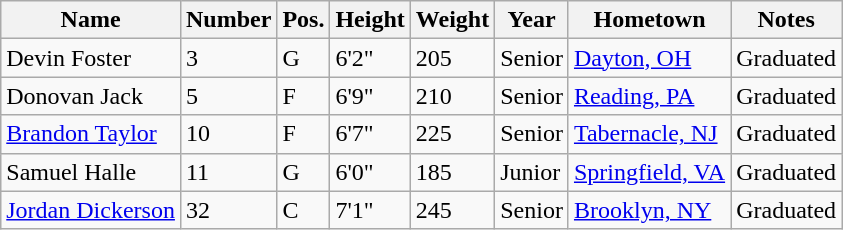<table class="wikitable sortable" border="1">
<tr>
<th>Name</th>
<th>Number</th>
<th>Pos.</th>
<th>Height</th>
<th>Weight</th>
<th>Year</th>
<th>Hometown</th>
<th class="unsortable">Notes</th>
</tr>
<tr>
<td>Devin Foster</td>
<td>3</td>
<td>G</td>
<td>6'2"</td>
<td>205</td>
<td>Senior</td>
<td><a href='#'>Dayton, OH</a></td>
<td>Graduated</td>
</tr>
<tr>
<td>Donovan Jack</td>
<td>5</td>
<td>F</td>
<td>6'9"</td>
<td>210</td>
<td>Senior</td>
<td><a href='#'>Reading, PA</a></td>
<td>Graduated</td>
</tr>
<tr>
<td><a href='#'>Brandon Taylor</a></td>
<td>10</td>
<td>F</td>
<td>6'7"</td>
<td>225</td>
<td>Senior</td>
<td><a href='#'>Tabernacle, NJ</a></td>
<td>Graduated</td>
</tr>
<tr>
<td>Samuel Halle</td>
<td>11</td>
<td>G</td>
<td>6'0"</td>
<td>185</td>
<td>Junior</td>
<td><a href='#'>Springfield, VA</a></td>
<td>Graduated</td>
</tr>
<tr>
<td><a href='#'>Jordan Dickerson</a></td>
<td>32</td>
<td>C</td>
<td>7'1"</td>
<td>245</td>
<td>Senior</td>
<td><a href='#'>Brooklyn, NY</a></td>
<td>Graduated</td>
</tr>
</table>
